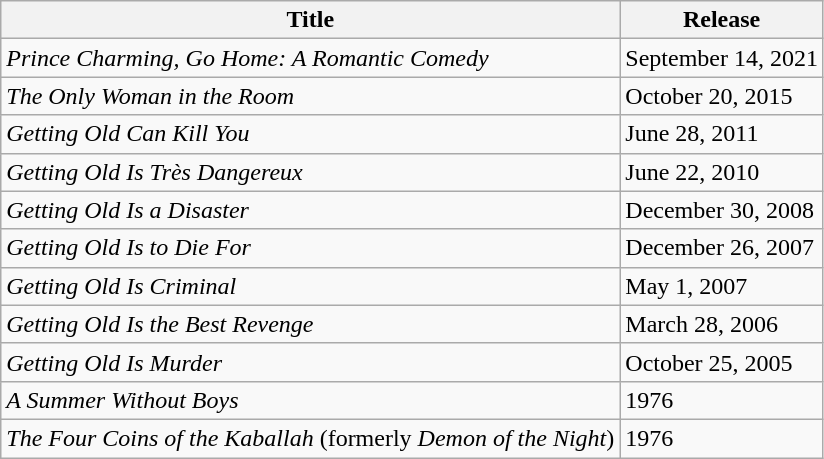<table class="wikitable sortable">
<tr>
<th>Title</th>
<th>Release</th>
</tr>
<tr>
<td><em>Prince Charming, Go Home: A Romantic Comedy</em></td>
<td>September 14, 2021</td>
</tr>
<tr>
<td><em>The Only Woman in the Room</em></td>
<td>October 20, 2015</td>
</tr>
<tr>
<td><em>Getting Old Can Kill You</em></td>
<td>June 28, 2011</td>
</tr>
<tr>
<td><em>Getting Old Is Très Dangereux</em></td>
<td>June 22, 2010</td>
</tr>
<tr>
<td><em>Getting Old Is a Disaster</em></td>
<td>December 30, 2008</td>
</tr>
<tr>
<td><em>Getting Old Is to Die For</em></td>
<td>December 26, 2007</td>
</tr>
<tr>
<td><em>Getting Old Is Criminal</em></td>
<td>May 1, 2007</td>
</tr>
<tr>
<td><em>Getting Old Is the Best Revenge</em></td>
<td>March 28, 2006</td>
</tr>
<tr>
<td><em>Getting Old Is Murder</em></td>
<td>October 25, 2005</td>
</tr>
<tr>
<td><em>A Summer Without Boys</em></td>
<td>1976</td>
</tr>
<tr>
<td><em>The Four Coins of the Kaballah</em> (formerly <em>Demon of the Night</em>)</td>
<td>1976</td>
</tr>
</table>
